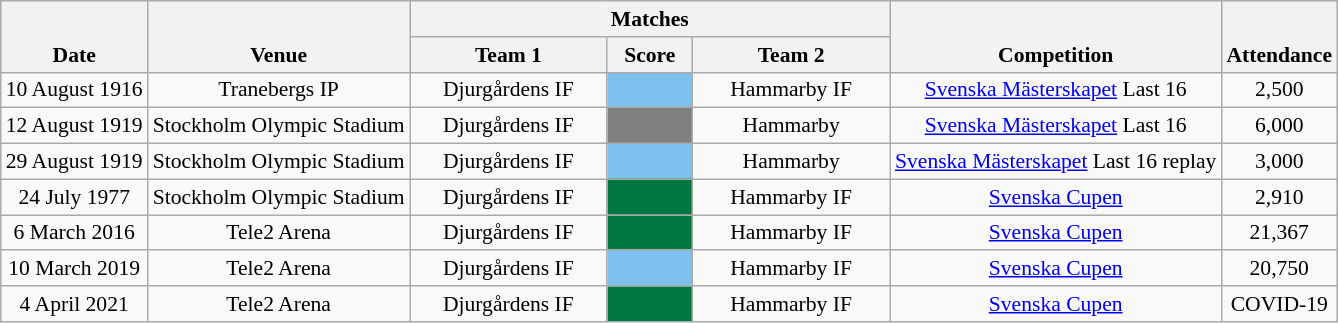<table class="wikitable" style="font-size:90%; text-align: center">
<tr>
<th rowspan="2" style="vertical-align:bottom;">Date</th>
<th rowspan="2" style="vertical-align:bottom;">Venue</th>
<th colspan="3">Matches</th>
<th rowspan="2" style="vertical-align:bottom;">Competition</th>
<th rowspan="2" style="vertical-align:bottom;">Attendance</th>
</tr>
<tr>
<th style="width:125px;">Team 1</th>
<th width="50">Score</th>
<th style="width:125px;">Team 2</th>
</tr>
<tr>
<td>10 August 1916</td>
<td>Tranebergs IP</td>
<td>Djurgårdens IF</td>
<td bgcolor=7EC0EE></td>
<td>Hammarby IF</td>
<td><a href='#'>Svenska Mästerskapet</a> Last 16</td>
<td>2,500</td>
</tr>
<tr>
<td>12 August 1919</td>
<td>Stockholm Olympic Stadium</td>
<td>Djurgårdens IF</td>
<td style="background:gray;"></td>
<td>Hammarby</td>
<td><a href='#'>Svenska Mästerskapet</a> Last 16</td>
<td>6,000</td>
</tr>
<tr>
<td>29 August 1919</td>
<td>Stockholm Olympic Stadium</td>
<td>Djurgårdens IF</td>
<td bgcolor=7EC0EE></td>
<td>Hammarby</td>
<td><a href='#'>Svenska Mästerskapet</a> Last 16 replay</td>
<td>3,000</td>
</tr>
<tr>
<td>24 July 1977</td>
<td>Stockholm Olympic Stadium</td>
<td>Djurgårdens IF</td>
<td style="background:#007640;"></td>
<td>Hammarby IF</td>
<td><a href='#'>Svenska Cupen</a></td>
<td>2,910</td>
</tr>
<tr>
<td>6 March 2016</td>
<td>Tele2 Arena</td>
<td>Djurgårdens IF</td>
<td style="background:#007640;"></td>
<td>Hammarby IF</td>
<td><a href='#'>Svenska Cupen</a></td>
<td>21,367</td>
</tr>
<tr>
<td>10 March 2019</td>
<td>Tele2 Arena</td>
<td>Djurgårdens IF</td>
<td bgcolor=7EC0EE></td>
<td>Hammarby IF</td>
<td><a href='#'>Svenska Cupen</a></td>
<td>20,750</td>
</tr>
<tr>
<td>4 April 2021</td>
<td>Tele2 Arena</td>
<td>Djurgårdens IF</td>
<td style="background:#007640;"></td>
<td>Hammarby IF</td>
<td><a href='#'>Svenska Cupen</a></td>
<td>COVID-19</td>
</tr>
</table>
